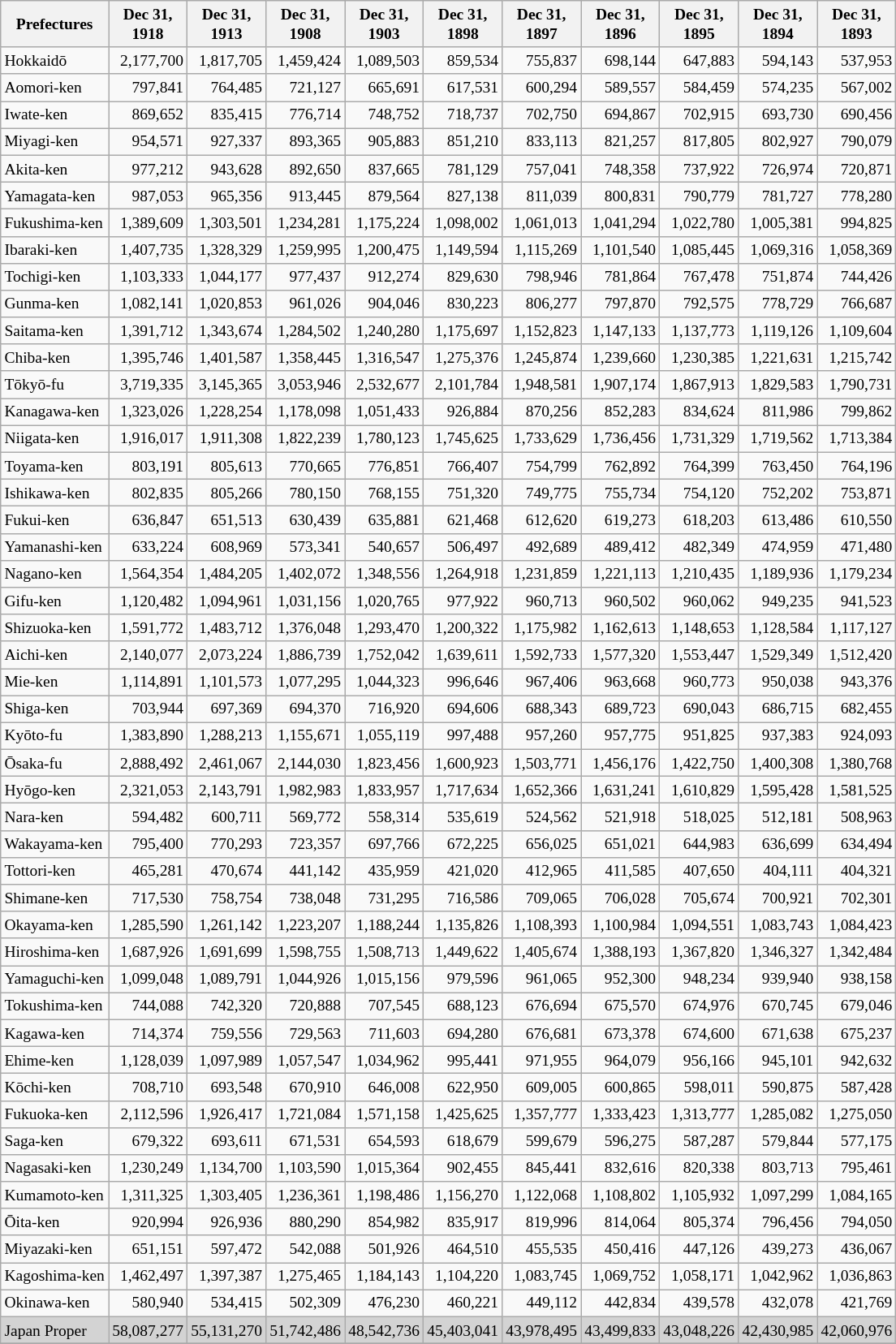<table class="wikitable sortable" style="text-align:right;font-size:small">
<tr>
<th>Prefectures</th>
<th>Dec 31,<br>1918</th>
<th>Dec 31,<br>1913</th>
<th>Dec 31,<br>1908</th>
<th>Dec 31,<br>1903</th>
<th>Dec 31,<br>1898</th>
<th>Dec 31,<br>1897</th>
<th>Dec 31,<br>1896</th>
<th>Dec 31,<br>1895</th>
<th>Dec 31,<br>1894</th>
<th>Dec 31,<br>1893</th>
</tr>
<tr>
<td align=left>Hokkaidō</td>
<td>2,177,700</td>
<td>1,817,705</td>
<td>1,459,424</td>
<td>1,089,503</td>
<td>859,534</td>
<td>755,837</td>
<td>698,144</td>
<td>647,883</td>
<td>594,143</td>
<td>537,953</td>
</tr>
<tr>
<td align=left>Aomori-ken</td>
<td>797,841</td>
<td>764,485</td>
<td>721,127</td>
<td>665,691</td>
<td>617,531</td>
<td>600,294</td>
<td>589,557</td>
<td>584,459</td>
<td>574,235</td>
<td>567,002</td>
</tr>
<tr>
<td align=left>Iwate-ken</td>
<td>869,652</td>
<td>835,415</td>
<td>776,714</td>
<td>748,752</td>
<td>718,737</td>
<td>702,750</td>
<td>694,867</td>
<td>702,915</td>
<td>693,730</td>
<td>690,456</td>
</tr>
<tr>
<td align=left>Miyagi-ken</td>
<td>954,571</td>
<td>927,337</td>
<td>893,365</td>
<td>905,883</td>
<td>851,210</td>
<td>833,113</td>
<td>821,257</td>
<td>817,805</td>
<td>802,927</td>
<td>790,079</td>
</tr>
<tr>
<td align=left>Akita-ken</td>
<td>977,212</td>
<td>943,628</td>
<td>892,650</td>
<td>837,665</td>
<td>781,129</td>
<td>757,041</td>
<td>748,358</td>
<td>737,922</td>
<td>726,974</td>
<td>720,871</td>
</tr>
<tr>
<td align=left>Yamagata-ken</td>
<td>987,053</td>
<td>965,356</td>
<td>913,445</td>
<td>879,564</td>
<td>827,138</td>
<td>811,039</td>
<td>800,831</td>
<td>790,779</td>
<td>781,727</td>
<td>778,280</td>
</tr>
<tr>
<td align=left>Fukushima-ken</td>
<td>1,389,609</td>
<td>1,303,501</td>
<td>1,234,281</td>
<td>1,175,224</td>
<td>1,098,002</td>
<td>1,061,013</td>
<td>1,041,294</td>
<td>1,022,780</td>
<td>1,005,381</td>
<td>994,825</td>
</tr>
<tr>
<td align=left>Ibaraki-ken</td>
<td>1,407,735</td>
<td>1,328,329</td>
<td>1,259,995</td>
<td>1,200,475</td>
<td>1,149,594</td>
<td>1,115,269</td>
<td>1,101,540</td>
<td>1,085,445</td>
<td>1,069,316</td>
<td>1,058,369</td>
</tr>
<tr>
<td align=left>Tochigi-ken</td>
<td>1,103,333</td>
<td>1,044,177</td>
<td>977,437</td>
<td>912,274</td>
<td>829,630</td>
<td>798,946</td>
<td>781,864</td>
<td>767,478</td>
<td>751,874</td>
<td>744,426</td>
</tr>
<tr>
<td align=left>Gunma-ken</td>
<td>1,082,141</td>
<td>1,020,853</td>
<td>961,026</td>
<td>904,046</td>
<td>830,223</td>
<td>806,277</td>
<td>797,870</td>
<td>792,575</td>
<td>778,729</td>
<td>766,687</td>
</tr>
<tr>
<td align=left>Saitama-ken</td>
<td>1,391,712</td>
<td>1,343,674</td>
<td>1,284,502</td>
<td>1,240,280</td>
<td>1,175,697</td>
<td>1,152,823</td>
<td>1,147,133</td>
<td>1,137,773</td>
<td>1,119,126</td>
<td>1,109,604</td>
</tr>
<tr>
<td align=left>Chiba-ken</td>
<td>1,395,746</td>
<td>1,401,587</td>
<td>1,358,445</td>
<td>1,316,547</td>
<td>1,275,376</td>
<td>1,245,874</td>
<td>1,239,660</td>
<td>1,230,385</td>
<td>1,221,631</td>
<td>1,215,742</td>
</tr>
<tr>
<td align=left>Tōkyō-fu</td>
<td>3,719,335</td>
<td>3,145,365</td>
<td>3,053,946</td>
<td>2,532,677</td>
<td>2,101,784</td>
<td>1,948,581</td>
<td>1,907,174</td>
<td>1,867,913</td>
<td>1,829,583</td>
<td>1,790,731</td>
</tr>
<tr>
<td align=left>Kanagawa-ken</td>
<td>1,323,026</td>
<td>1,228,254</td>
<td>1,178,098</td>
<td>1,051,433</td>
<td>926,884</td>
<td>870,256</td>
<td>852,283</td>
<td>834,624</td>
<td>811,986</td>
<td>799,862</td>
</tr>
<tr>
<td align=left>Niigata-ken</td>
<td>1,916,017</td>
<td>1,911,308</td>
<td>1,822,239</td>
<td>1,780,123</td>
<td>1,745,625</td>
<td>1,733,629</td>
<td>1,736,456</td>
<td>1,731,329</td>
<td>1,719,562</td>
<td>1,713,384</td>
</tr>
<tr>
<td align=left>Toyama-ken</td>
<td>803,191</td>
<td>805,613</td>
<td>770,665</td>
<td>776,851</td>
<td>766,407</td>
<td>754,799</td>
<td>762,892</td>
<td>764,399</td>
<td>763,450</td>
<td>764,196</td>
</tr>
<tr>
<td align=left>Ishikawa-ken</td>
<td>802,835</td>
<td>805,266</td>
<td>780,150</td>
<td>768,155</td>
<td>751,320</td>
<td>749,775</td>
<td>755,734</td>
<td>754,120</td>
<td>752,202</td>
<td>753,871</td>
</tr>
<tr>
<td align=left>Fukui-ken</td>
<td>636,847</td>
<td>651,513</td>
<td>630,439</td>
<td>635,881</td>
<td>621,468</td>
<td>612,620</td>
<td>619,273</td>
<td>618,203</td>
<td>613,486</td>
<td>610,550</td>
</tr>
<tr>
<td align=left>Yamanashi-ken</td>
<td>633,224</td>
<td>608,969</td>
<td>573,341</td>
<td>540,657</td>
<td>506,497</td>
<td>492,689</td>
<td>489,412</td>
<td>482,349</td>
<td>474,959</td>
<td>471,480</td>
</tr>
<tr>
<td align=left>Nagano-ken</td>
<td>1,564,354</td>
<td>1,484,205</td>
<td>1,402,072</td>
<td>1,348,556</td>
<td>1,264,918</td>
<td>1,231,859</td>
<td>1,221,113</td>
<td>1,210,435</td>
<td>1,189,936</td>
<td>1,179,234</td>
</tr>
<tr>
<td align=left>Gifu-ken</td>
<td>1,120,482</td>
<td>1,094,961</td>
<td>1,031,156</td>
<td>1,020,765</td>
<td>977,922</td>
<td>960,713</td>
<td>960,502</td>
<td>960,062</td>
<td>949,235</td>
<td>941,523</td>
</tr>
<tr>
<td align=left>Shizuoka-ken</td>
<td>1,591,772</td>
<td>1,483,712</td>
<td>1,376,048</td>
<td>1,293,470</td>
<td>1,200,322</td>
<td>1,175,982</td>
<td>1,162,613</td>
<td>1,148,653</td>
<td>1,128,584</td>
<td>1,117,127</td>
</tr>
<tr>
<td align=left>Aichi-ken</td>
<td>2,140,077</td>
<td>2,073,224</td>
<td>1,886,739</td>
<td>1,752,042</td>
<td>1,639,611</td>
<td>1,592,733</td>
<td>1,577,320</td>
<td>1,553,447</td>
<td>1,529,349</td>
<td>1,512,420</td>
</tr>
<tr>
<td align=left>Mie-ken</td>
<td>1,114,891</td>
<td>1,101,573</td>
<td>1,077,295</td>
<td>1,044,323</td>
<td>996,646</td>
<td>967,406</td>
<td>963,668</td>
<td>960,773</td>
<td>950,038</td>
<td>943,376</td>
</tr>
<tr>
<td align=left>Shiga-ken</td>
<td>703,944</td>
<td>697,369</td>
<td>694,370</td>
<td>716,920</td>
<td>694,606</td>
<td>688,343</td>
<td>689,723</td>
<td>690,043</td>
<td>686,715</td>
<td>682,455</td>
</tr>
<tr>
<td align=left>Kyōto-fu</td>
<td>1,383,890</td>
<td>1,288,213</td>
<td>1,155,671</td>
<td>1,055,119</td>
<td>997,488</td>
<td>957,260</td>
<td>957,775</td>
<td>951,825</td>
<td>937,383</td>
<td>924,093</td>
</tr>
<tr>
<td align=left>Ōsaka-fu</td>
<td>2,888,492</td>
<td>2,461,067</td>
<td>2,144,030</td>
<td>1,823,456</td>
<td>1,600,923</td>
<td>1,503,771</td>
<td>1,456,176</td>
<td>1,422,750</td>
<td>1,400,308</td>
<td>1,380,768</td>
</tr>
<tr>
<td align=left>Hyōgo-ken</td>
<td>2,321,053</td>
<td>2,143,791</td>
<td>1,982,983</td>
<td>1,833,957</td>
<td>1,717,634</td>
<td>1,652,366</td>
<td>1,631,241</td>
<td>1,610,829</td>
<td>1,595,428</td>
<td>1,581,525</td>
</tr>
<tr>
<td align=left>Nara-ken</td>
<td>594,482</td>
<td>600,711</td>
<td>569,772</td>
<td>558,314</td>
<td>535,619</td>
<td>524,562</td>
<td>521,918</td>
<td>518,025</td>
<td>512,181</td>
<td>508,963</td>
</tr>
<tr>
<td align=left>Wakayama-ken</td>
<td>795,400</td>
<td>770,293</td>
<td>723,357</td>
<td>697,766</td>
<td>672,225</td>
<td>656,025</td>
<td>651,021</td>
<td>644,983</td>
<td>636,699</td>
<td>634,494</td>
</tr>
<tr>
<td align=left>Tottori-ken</td>
<td>465,281</td>
<td>470,674</td>
<td>441,142</td>
<td>435,959</td>
<td>421,020</td>
<td>412,965</td>
<td>411,585</td>
<td>407,650</td>
<td>404,111</td>
<td>404,321</td>
</tr>
<tr>
<td align=left>Shimane-ken</td>
<td>717,530</td>
<td>758,754</td>
<td>738,048</td>
<td>731,295</td>
<td>716,586</td>
<td>709,065</td>
<td>706,028</td>
<td>705,674</td>
<td>700,921</td>
<td>702,301</td>
</tr>
<tr>
<td align=left>Okayama-ken</td>
<td>1,285,590</td>
<td>1,261,142</td>
<td>1,223,207</td>
<td>1,188,244</td>
<td>1,135,826</td>
<td>1,108,393</td>
<td>1,100,984</td>
<td>1,094,551</td>
<td>1,083,743</td>
<td>1,084,423</td>
</tr>
<tr>
<td align=left>Hiroshima-ken</td>
<td>1,687,926</td>
<td>1,691,699</td>
<td>1,598,755</td>
<td>1,508,713</td>
<td>1,449,622</td>
<td>1,405,674</td>
<td>1,388,193</td>
<td>1,367,820</td>
<td>1,346,327</td>
<td>1,342,484</td>
</tr>
<tr>
<td align=left>Yamaguchi-ken</td>
<td>1,099,048</td>
<td>1,089,791</td>
<td>1,044,926</td>
<td>1,015,156</td>
<td>979,596</td>
<td>961,065</td>
<td>952,300</td>
<td>948,234</td>
<td>939,940</td>
<td>938,158</td>
</tr>
<tr>
<td align=left>Tokushima-ken</td>
<td>744,088</td>
<td>742,320</td>
<td>720,888</td>
<td>707,545</td>
<td>688,123</td>
<td>676,694</td>
<td>675,570</td>
<td>674,976</td>
<td>670,745</td>
<td>679,046</td>
</tr>
<tr>
<td align=left>Kagawa-ken</td>
<td>714,374</td>
<td>759,556</td>
<td>729,563</td>
<td>711,603</td>
<td>694,280</td>
<td>676,681</td>
<td>673,378</td>
<td>674,600</td>
<td>671,638</td>
<td>675,237</td>
</tr>
<tr>
<td align=left>Ehime-ken</td>
<td>1,128,039</td>
<td>1,097,989</td>
<td>1,057,547</td>
<td>1,034,962</td>
<td>995,441</td>
<td>971,955</td>
<td>964,079</td>
<td>956,166</td>
<td>945,101</td>
<td>942,632</td>
</tr>
<tr>
<td align=left>Kōchi-ken</td>
<td>708,710</td>
<td>693,548</td>
<td>670,910</td>
<td>646,008</td>
<td>622,950</td>
<td>609,005</td>
<td>600,865</td>
<td>598,011</td>
<td>590,875</td>
<td>587,428</td>
</tr>
<tr>
<td align=left>Fukuoka-ken</td>
<td>2,112,596</td>
<td>1,926,417</td>
<td>1,721,084</td>
<td>1,571,158</td>
<td>1,425,625</td>
<td>1,357,777</td>
<td>1,333,423</td>
<td>1,313,777</td>
<td>1,285,082</td>
<td>1,275,050</td>
</tr>
<tr>
<td align=left>Saga-ken</td>
<td>679,322</td>
<td>693,611</td>
<td>671,531</td>
<td>654,593</td>
<td>618,679</td>
<td>599,679</td>
<td>596,275</td>
<td>587,287</td>
<td>579,844</td>
<td>577,175</td>
</tr>
<tr>
<td align=left>Nagasaki-ken</td>
<td>1,230,249</td>
<td>1,134,700</td>
<td>1,103,590</td>
<td>1,015,364</td>
<td>902,455</td>
<td>845,441</td>
<td>832,616</td>
<td>820,338</td>
<td>803,713</td>
<td>795,461</td>
</tr>
<tr>
<td align=left>Kumamoto-ken</td>
<td>1,311,325</td>
<td>1,303,405</td>
<td>1,236,361</td>
<td>1,198,486</td>
<td>1,156,270</td>
<td>1,122,068</td>
<td>1,108,802</td>
<td>1,105,932</td>
<td>1,097,299</td>
<td>1,084,165</td>
</tr>
<tr>
<td align=left>Ōita-ken</td>
<td>920,994</td>
<td>926,936</td>
<td>880,290</td>
<td>854,982</td>
<td>835,917</td>
<td>819,996</td>
<td>814,064</td>
<td>805,374</td>
<td>796,456</td>
<td>794,050</td>
</tr>
<tr>
<td align=left>Miyazaki-ken</td>
<td>651,151</td>
<td>597,472</td>
<td>542,088</td>
<td>501,926</td>
<td>464,510</td>
<td>455,535</td>
<td>450,416</td>
<td>447,126</td>
<td>439,273</td>
<td>436,067</td>
</tr>
<tr>
<td align=left>Kagoshima-ken</td>
<td>1,462,497</td>
<td>1,397,387</td>
<td>1,275,465</td>
<td>1,184,143</td>
<td>1,104,220</td>
<td>1,083,745</td>
<td>1,069,752</td>
<td>1,058,171</td>
<td>1,042,962</td>
<td>1,036,863</td>
</tr>
<tr>
<td align=left>Okinawa-ken</td>
<td>580,940</td>
<td>534,415</td>
<td>502,309</td>
<td>476,230</td>
<td>460,221</td>
<td>449,112</td>
<td>442,834</td>
<td>439,578</td>
<td>432,078</td>
<td>421,769</td>
</tr>
<tr style="background:lightgrey;">
<td align=left>Japan Proper</td>
<td>58,087,277</td>
<td>55,131,270</td>
<td>51,742,486</td>
<td>48,542,736</td>
<td>45,403,041</td>
<td>43,978,495</td>
<td>43,499,833</td>
<td>43,048,226</td>
<td>42,430,985</td>
<td>42,060,976</td>
</tr>
<tr>
</tr>
</table>
